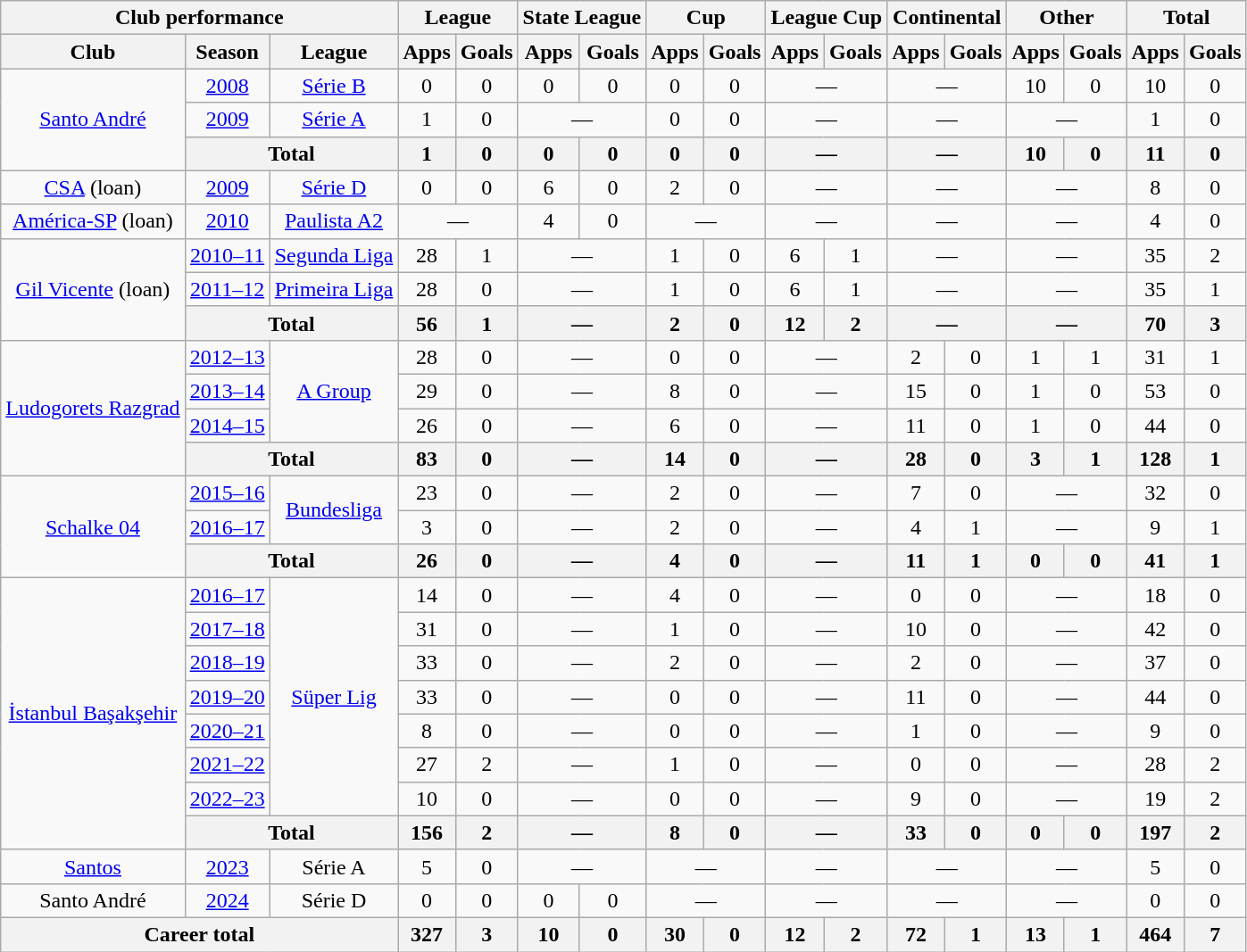<table class="wikitable" style="text-align: center">
<tr>
<th colspan="3">Club performance</th>
<th colspan="2">League</th>
<th colspan="2">State League</th>
<th colspan="2">Cup</th>
<th colspan="2">League Cup</th>
<th colspan="2">Continental</th>
<th colspan="2">Other</th>
<th colspan="3">Total</th>
</tr>
<tr>
<th>Club</th>
<th>Season</th>
<th>League</th>
<th>Apps</th>
<th>Goals</th>
<th>Apps</th>
<th>Goals</th>
<th>Apps</th>
<th>Goals</th>
<th>Apps</th>
<th>Goals</th>
<th>Apps</th>
<th>Goals</th>
<th>Apps</th>
<th>Goals</th>
<th>Apps</th>
<th>Goals</th>
</tr>
<tr>
<td rowspan="3"><a href='#'>Santo André</a></td>
<td><a href='#'>2008</a></td>
<td><a href='#'>Série B</a></td>
<td>0</td>
<td>0</td>
<td>0</td>
<td>0</td>
<td>0</td>
<td>0</td>
<td colspan="2">—</td>
<td colspan="2">—</td>
<td>10</td>
<td>0</td>
<td>10</td>
<td>0</td>
</tr>
<tr>
<td><a href='#'>2009</a></td>
<td><a href='#'>Série A</a></td>
<td>1</td>
<td>0</td>
<td colspan="2">—</td>
<td>0</td>
<td>0</td>
<td colspan="2">—</td>
<td colspan="2">—</td>
<td colspan="2">—</td>
<td>1</td>
<td>0</td>
</tr>
<tr>
<th colspan="2">Total</th>
<th>1</th>
<th>0</th>
<th>0</th>
<th>0</th>
<th>0</th>
<th>0</th>
<th colspan="2">—</th>
<th colspan="2">—</th>
<th>10</th>
<th>0</th>
<th>11</th>
<th>0</th>
</tr>
<tr>
<td><a href='#'>CSA</a> (loan)</td>
<td><a href='#'>2009</a></td>
<td><a href='#'>Série D</a></td>
<td>0</td>
<td>0</td>
<td>6</td>
<td>0</td>
<td>2</td>
<td>0</td>
<td colspan="2">—</td>
<td colspan="2">—</td>
<td colspan="2">—</td>
<td>8</td>
<td>0</td>
</tr>
<tr>
<td><a href='#'>América-SP</a> (loan)</td>
<td><a href='#'>2010</a></td>
<td><a href='#'>Paulista A2</a></td>
<td colspan="2">—</td>
<td>4</td>
<td>0</td>
<td colspan="2">—</td>
<td colspan="2">—</td>
<td colspan="2">—</td>
<td colspan="2">—</td>
<td>4</td>
<td>0</td>
</tr>
<tr>
<td rowspan="3"><a href='#'>Gil Vicente</a> (loan)</td>
<td><a href='#'>2010–11</a></td>
<td><a href='#'>Segunda Liga</a></td>
<td>28</td>
<td>1</td>
<td colspan="2">—</td>
<td>1</td>
<td>0</td>
<td>6</td>
<td>1</td>
<td colspan="2">—</td>
<td colspan="2">—</td>
<td>35</td>
<td>2</td>
</tr>
<tr>
<td><a href='#'>2011–12</a></td>
<td><a href='#'>Primeira Liga</a></td>
<td>28</td>
<td>0</td>
<td colspan="2">—</td>
<td>1</td>
<td>0</td>
<td>6</td>
<td>1</td>
<td colspan="2">—</td>
<td colspan="2">—</td>
<td>35</td>
<td>1</td>
</tr>
<tr>
<th colspan="2">Total</th>
<th>56</th>
<th>1</th>
<th colspan="2">—</th>
<th>2</th>
<th>0</th>
<th>12</th>
<th>2</th>
<th colspan="2">—</th>
<th colspan="2">—</th>
<th>70</th>
<th>3</th>
</tr>
<tr>
<td rowspan="4"><a href='#'>Ludogorets Razgrad</a></td>
<td><a href='#'>2012–13</a></td>
<td rowspan="3"><a href='#'>A Group</a></td>
<td>28</td>
<td>0</td>
<td colspan="2">—</td>
<td>0</td>
<td>0</td>
<td colspan="2">—</td>
<td>2</td>
<td>0</td>
<td>1</td>
<td>1</td>
<td>31</td>
<td>1</td>
</tr>
<tr>
<td><a href='#'>2013–14</a></td>
<td>29</td>
<td>0</td>
<td colspan="2">—</td>
<td>8</td>
<td>0</td>
<td colspan="2">—</td>
<td>15</td>
<td>0</td>
<td>1</td>
<td>0</td>
<td>53</td>
<td>0</td>
</tr>
<tr>
<td><a href='#'>2014–15</a></td>
<td>26</td>
<td>0</td>
<td colspan="2">—</td>
<td>6</td>
<td>0</td>
<td colspan="2">—</td>
<td>11</td>
<td>0</td>
<td>1</td>
<td>0</td>
<td>44</td>
<td>0</td>
</tr>
<tr>
<th colspan="2">Total</th>
<th>83</th>
<th>0</th>
<th colspan="2">—</th>
<th>14</th>
<th>0</th>
<th colspan="2">—</th>
<th>28</th>
<th>0</th>
<th>3</th>
<th>1</th>
<th>128</th>
<th>1</th>
</tr>
<tr>
<td rowspan="3"><a href='#'>Schalke 04</a></td>
<td><a href='#'>2015–16</a></td>
<td rowspan="2"><a href='#'>Bundesliga</a></td>
<td>23</td>
<td>0</td>
<td colspan="2">—</td>
<td>2</td>
<td>0</td>
<td colspan="2">—</td>
<td>7</td>
<td>0</td>
<td colspan="2">—</td>
<td>32</td>
<td>0</td>
</tr>
<tr>
<td><a href='#'>2016–17</a></td>
<td>3</td>
<td>0</td>
<td colspan="2">—</td>
<td>2</td>
<td>0</td>
<td colspan="2">—</td>
<td>4</td>
<td>1</td>
<td colspan="2">—</td>
<td>9</td>
<td>1</td>
</tr>
<tr>
<th colspan="2">Total</th>
<th>26</th>
<th>0</th>
<th colspan="2">—</th>
<th>4</th>
<th>0</th>
<th colspan="2">—</th>
<th>11</th>
<th>1</th>
<th>0</th>
<th>0</th>
<th>41</th>
<th>1</th>
</tr>
<tr>
<td rowspan="8"><a href='#'>İstanbul Başakşehir</a></td>
<td><a href='#'>2016–17</a></td>
<td rowspan="7"><a href='#'>Süper Lig</a></td>
<td>14</td>
<td>0</td>
<td colspan="2">—</td>
<td>4</td>
<td>0</td>
<td colspan="2">—</td>
<td>0</td>
<td>0</td>
<td colspan="2">—</td>
<td>18</td>
<td>0</td>
</tr>
<tr>
<td><a href='#'>2017–18</a></td>
<td>31</td>
<td>0</td>
<td colspan="2">—</td>
<td>1</td>
<td>0</td>
<td colspan="2">—</td>
<td>10</td>
<td>0</td>
<td colspan="2">—</td>
<td>42</td>
<td>0</td>
</tr>
<tr>
<td><a href='#'>2018–19</a></td>
<td>33</td>
<td>0</td>
<td colspan="2">—</td>
<td>2</td>
<td>0</td>
<td colspan="2">—</td>
<td>2</td>
<td>0</td>
<td colspan="2">—</td>
<td>37</td>
<td>0</td>
</tr>
<tr>
<td><a href='#'>2019–20</a></td>
<td>33</td>
<td>0</td>
<td colspan="2">—</td>
<td>0</td>
<td>0</td>
<td colspan="2">—</td>
<td>11</td>
<td>0</td>
<td colspan="2">—</td>
<td>44</td>
<td>0</td>
</tr>
<tr>
<td><a href='#'>2020–21</a></td>
<td>8</td>
<td>0</td>
<td colspan="2">—</td>
<td>0</td>
<td>0</td>
<td colspan="2">—</td>
<td>1</td>
<td>0</td>
<td colspan="2">—</td>
<td>9</td>
<td>0</td>
</tr>
<tr>
<td><a href='#'>2021–22</a></td>
<td>27</td>
<td>2</td>
<td colspan="2">—</td>
<td>1</td>
<td>0</td>
<td colspan="2">—</td>
<td>0</td>
<td>0</td>
<td colspan="2">—</td>
<td>28</td>
<td>2</td>
</tr>
<tr>
<td><a href='#'>2022–23</a></td>
<td>10</td>
<td>0</td>
<td colspan="2">—</td>
<td>0</td>
<td>0</td>
<td colspan="2">—</td>
<td>9</td>
<td>0</td>
<td colspan="2">—</td>
<td>19</td>
<td>2</td>
</tr>
<tr>
<th colspan="2">Total</th>
<th>156</th>
<th>2</th>
<th colspan="2">—</th>
<th>8</th>
<th>0</th>
<th colspan="2">—</th>
<th>33</th>
<th>0</th>
<th>0</th>
<th>0</th>
<th>197</th>
<th>2</th>
</tr>
<tr>
<td><a href='#'>Santos</a></td>
<td><a href='#'>2023</a></td>
<td>Série A</td>
<td>5</td>
<td>0</td>
<td colspan="2">—</td>
<td colspan="2">—</td>
<td colspan="2">—</td>
<td colspan="2">—</td>
<td colspan="2">—</td>
<td>5</td>
<td>0</td>
</tr>
<tr>
<td>Santo André</td>
<td><a href='#'>2024</a></td>
<td>Série D</td>
<td>0</td>
<td>0</td>
<td>0</td>
<td>0</td>
<td colspan="2">—</td>
<td colspan="2">—</td>
<td colspan="2">—</td>
<td colspan="2">—</td>
<td>0</td>
<td>0</td>
</tr>
<tr>
<th colspan="3">Career total</th>
<th>327</th>
<th>3</th>
<th>10</th>
<th>0</th>
<th>30</th>
<th>0</th>
<th>12</th>
<th>2</th>
<th>72</th>
<th>1</th>
<th>13</th>
<th>1</th>
<th>464</th>
<th>7</th>
</tr>
</table>
